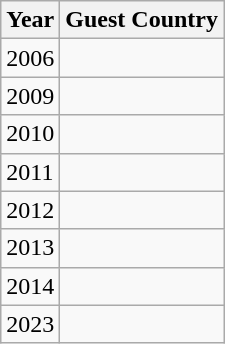<table class="wikitable">
<tr>
<th>Year</th>
<th>Guest Country</th>
</tr>
<tr>
<td>2006</td>
<td></td>
</tr>
<tr>
<td>2009</td>
<td></td>
</tr>
<tr>
<td>2010</td>
<td></td>
</tr>
<tr>
<td>2011</td>
<td></td>
</tr>
<tr>
<td>2012</td>
<td></td>
</tr>
<tr>
<td>2013</td>
<td></td>
</tr>
<tr>
<td>2014</td>
<td></td>
</tr>
<tr>
<td>2023</td>
<td></td>
</tr>
</table>
